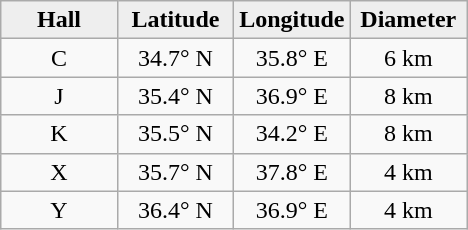<table class="wikitable">
<tr>
<th width="25%" style="background:#eeeeee;">Hall</th>
<th width="25%" style="background:#eeeeee;">Latitude</th>
<th width="25%" style="background:#eeeeee;">Longitude</th>
<th width="25%" style="background:#eeeeee;">Diameter</th>
</tr>
<tr>
<td align="center">C</td>
<td align="center">34.7° N</td>
<td align="center">35.8° E</td>
<td align="center">6 km</td>
</tr>
<tr>
<td align="center">J</td>
<td align="center">35.4° N</td>
<td align="center">36.9° E</td>
<td align="center">8 km</td>
</tr>
<tr>
<td align="center">K</td>
<td align="center">35.5° N</td>
<td align="center">34.2° E</td>
<td align="center">8 km</td>
</tr>
<tr>
<td align="center">X</td>
<td align="center">35.7° N</td>
<td align="center">37.8° E</td>
<td align="center">4 km</td>
</tr>
<tr>
<td align="center">Y</td>
<td align="center">36.4° N</td>
<td align="center">36.9° E</td>
<td align="center">4 km</td>
</tr>
</table>
